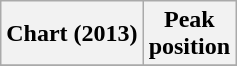<table class="wikitable">
<tr>
<th>Chart (2013)</th>
<th>Peak<br>position</th>
</tr>
<tr>
</tr>
</table>
